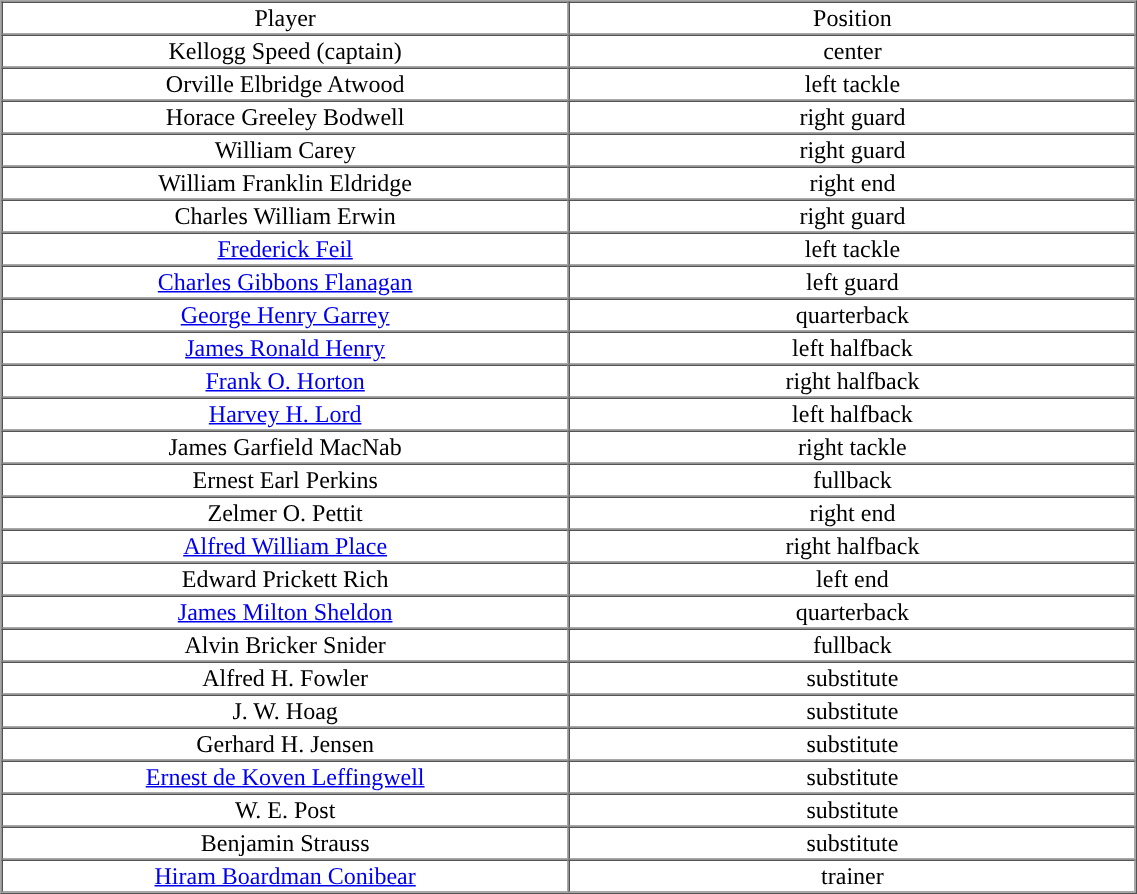<table cellpadding="1" border="1" cellspacing="0" width="60%" style="text-align:center;">
<tr>
<td>Player</td>
<td>Position</td>
</tr>
<tr align="center" bgcolor="">
<td>Kellogg Speed (captain)</td>
<td>center</td>
</tr>
<tr align="center" bgcolor="">
<td>Orville Elbridge Atwood</td>
<td>left tackle</td>
</tr>
<tr align="center" bgcolor="">
<td>Horace Greeley Bodwell</td>
<td>right guard</td>
</tr>
<tr align="center" bgcolor="">
<td>William Carey</td>
<td>right guard</td>
</tr>
<tr align="center" bgcolor="">
<td>William Franklin Eldridge</td>
<td>right end</td>
</tr>
<tr align="center" bgcolor="">
<td>Charles William Erwin</td>
<td>right guard</td>
</tr>
<tr align="center" bgcolor="">
<td><a href='#'>Frederick Feil</a></td>
<td>left tackle</td>
</tr>
<tr align="center" bgcolor="">
<td><a href='#'>Charles Gibbons Flanagan</a></td>
<td>left guard</td>
</tr>
<tr align="center" bgcolor="">
<td><a href='#'>George Henry Garrey</a></td>
<td>quarterback</td>
</tr>
<tr align="center" bgcolor="">
<td><a href='#'>James Ronald Henry</a></td>
<td>left halfback</td>
</tr>
<tr align="center" bgcolor="">
<td><a href='#'>Frank O. Horton</a></td>
<td>right halfback</td>
</tr>
<tr align="center" bgcolor="">
<td><a href='#'>Harvey H. Lord</a></td>
<td>left halfback</td>
</tr>
<tr align="center" bgcolor="">
<td>James Garfield MacNab</td>
<td>right tackle</td>
</tr>
<tr align="center" bgcolor="">
<td>Ernest Earl Perkins</td>
<td>fullback</td>
</tr>
<tr align="center" bgcolor="">
<td>Zelmer O. Pettit</td>
<td>right end</td>
</tr>
<tr align="center" bgcolor="">
<td width="250"><a href='#'>Alfred William Place</a></td>
<td width="250">right halfback</td>
</tr>
<tr align="center" bgcolor="">
<td>Edward Prickett Rich</td>
<td>left end</td>
</tr>
<tr align="center" bgcolor="">
<td><a href='#'>James Milton Sheldon</a></td>
<td>quarterback</td>
</tr>
<tr align="center" bgcolor="">
<td>Alvin Bricker Snider</td>
<td>fullback</td>
</tr>
<tr align="center" bgcolor="">
<td>Alfred H. Fowler</td>
<td>substitute</td>
</tr>
<tr align="center" bgcolor="">
<td>J. W. Hoag</td>
<td>substitute</td>
</tr>
<tr align="center" bgcolor="">
<td>Gerhard H. Jensen</td>
<td>substitute</td>
</tr>
<tr align="center" bgcolor="">
<td><a href='#'>Ernest de Koven Leffingwell</a></td>
<td>substitute</td>
</tr>
<tr align="center" bgcolor="">
<td>W. E. Post</td>
<td>substitute</td>
</tr>
<tr align="center" bgcolor="">
<td>Benjamin Strauss</td>
<td>substitute</td>
</tr>
<tr align="center" bgcolor="">
<td><a href='#'>Hiram Boardman Conibear</a></td>
<td>trainer</td>
</tr>
<tr align="center" bgcolor="">
</tr>
</table>
